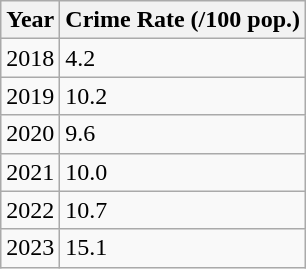<table class="wikitable">
<tr>
<th>Year</th>
<th>Crime Rate (/100 pop.)</th>
</tr>
<tr>
<td>2018</td>
<td>4.2</td>
</tr>
<tr>
<td>2019</td>
<td>10.2</td>
</tr>
<tr>
<td>2020</td>
<td>9.6</td>
</tr>
<tr>
<td>2021</td>
<td>10.0</td>
</tr>
<tr>
<td>2022</td>
<td>10.7</td>
</tr>
<tr>
<td>2023</td>
<td>15.1</td>
</tr>
</table>
